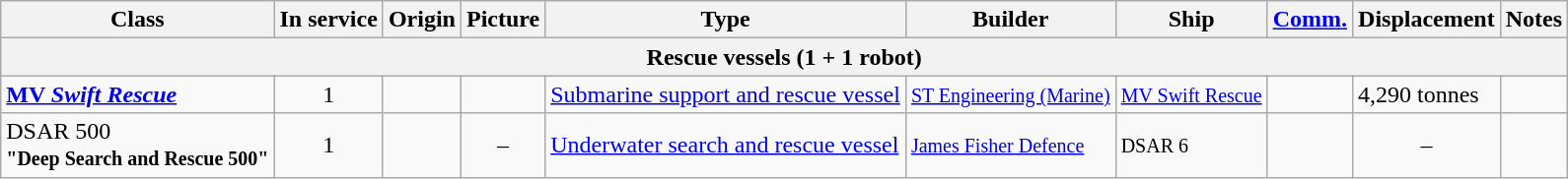<table class="wikitable">
<tr>
<th>Class</th>
<th>In service</th>
<th>Origin</th>
<th>Picture</th>
<th>Type</th>
<th>Builder</th>
<th>Ship</th>
<th><a href='#'>Comm.</a></th>
<th>Displacement</th>
<th>Notes</th>
</tr>
<tr>
<th colspan="10">Rescue vessels (1 + 1 robot)</th>
</tr>
<tr>
<td><a href='#'><strong>MV <em>Swift Rescue<strong><em></a></td>
<td style="text-align: center;"></strong>1<strong></td>
<td></td>
<td></td>
<td><a href='#'>Submarine support and rescue vessel</a></td>
<td><small><a href='#'>ST Engineering (Marine)</a></small></td>
<td><a href='#'><small>MV </em>Swift Rescue<em></small></a></td>
<td><small></small></td>
<td>4,290 tonnes</td>
<td></td>
</tr>
<tr>
<td></strong>DSAR 500<strong><br><small></em>"Deep Search and Rescue 500"<em></small></td>
<td style="text-align: center;"></strong>1<strong></td>
<td></td>
<td style="text-align: center;">–</td>
<td><a href='#'>Underwater search and rescue vessel</a></td>
<td><small><a href='#'>James Fisher Defence</a></small></td>
<td><small>DSAR 6</small></td>
<td><small></small></td>
<td style="text-align: center;">–</td>
<td></td>
</tr>
</table>
